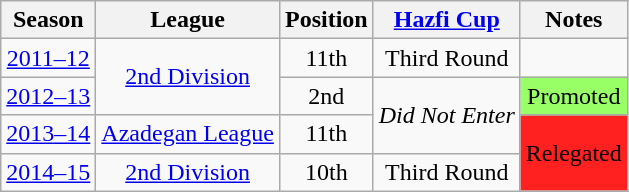<table class="wikitable sortable" style="text-align:center; font-size:normal;">
<tr style="background:#f0f6fa;">
<th>Season</th>
<th>League</th>
<th>Position</th>
<th><a href='#'>Hazfi Cup</a></th>
<th>Notes</th>
</tr>
<tr>
<td><a href='#'>2011–12</a></td>
<td rowspan="2"><a href='#'>2nd Division</a></td>
<td>11th</td>
<td>Third Round</td>
<td></td>
</tr>
<tr>
<td><a href='#'>2012–13</a></td>
<td>2nd</td>
<td rowspan="2"><em>Did Not Enter</em></td>
<td style="background:#9f6;">Promoted</td>
</tr>
<tr>
<td><a href='#'>2013–14</a></td>
<td><a href='#'>Azadegan League</a></td>
<td>11th</td>
<td rowspan="2" bgcolor="FF2020">Relegated</td>
</tr>
<tr>
<td><a href='#'>2014–15</a></td>
<td><a href='#'>2nd Division</a></td>
<td>10th</td>
<td>Third Round</td>
</tr>
</table>
